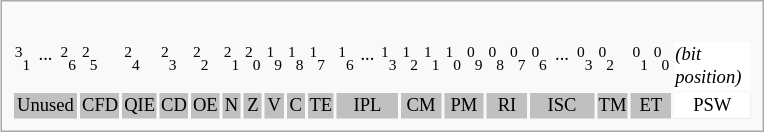<table class="infobox" style="font-size:88%">
<tr>
</tr>
<tr>
<td><br><table style="font-size:88%;width:40em;">
<tr>
<td style="width:10px"><sup>3</sup><sub>1</sub></td>
<td style="width:40px; text-align:center">...</td>
<td style="width:10px"><sup>2</sup><sub>6</sub></td>
<td style="width:10px"><sup>2</sup><sub>5</sub></td>
<td style="width:10px"><sup>2</sup><sub>4</sub></td>
<td style="width:10px"><sup>2</sup><sub>3</sub></td>
<td style="width:10px"><sup>2</sup><sub>2</sub></td>
<td style="width:10px"><sup>2</sup><sub>1</sub></td>
<td style="width:10px"><sup>2</sup><sub>0</sub></td>
<td style="width:10px"><sup>1</sup><sub>9</sub></td>
<td style="width:10px"><sup>1</sup><sub>8</sub></td>
<td style="width:10px"><sup>1</sup><sub>7</sub></td>
<td style="width:10px"><sup>1</sup><sub>6</sub></td>
<td style="width:20px; text-align:center">...</td>
<td style="width:10px"><sup>1</sup><sub>3</sub></td>
<td style="width:10px"><sup>1</sup><sub>2</sub></td>
<td style="width:10px"><sup>1</sup><sub>1</sub></td>
<td style="width:10px"><sup>1</sup><sub>0</sub></td>
<td style="width:10px"><sup>0</sup><sub>9</sub></td>
<td style="width:10px"><sup>0</sup><sub>8</sub></td>
<td style="width:10px"><sup>0</sup><sub>7</sub></td>
<td style="width:10px"><sup>0</sup><sub>6</sub></td>
<td style="width:40px; text-align:center">...</td>
<td style="width:10px"><sup>0</sup><sub>3</sub></td>
<td style="width:10px"><sup>0</sup><sub>2</sub></td>
<td style="width:10px"><sup>0</sup><sub>1</sub></td>
<td style="width:10px"><sup>0</sup><sub>0</sub></td>
<td style="width:100px; background:white; color:black"><em>(bit position)</em></td>
</tr>
<tr style="background:silver; color:black; text-align:center">
<td style="text-align:center" colspan="3">Unused</td>
<td style="text-align:center">CFD</td>
<td style="text-align:center">QIE</td>
<td style="text-align:center">CD</td>
<td style="text-align:center">OE</td>
<td style="text-align:center">N</td>
<td style="text-align:center">Z</td>
<td style="text-align:center">V</td>
<td style="text-align:center">C</td>
<td style="text-align:center">TE</td>
<td style="text-align:center" colspan="3">IPL</td>
<td style="text-align:center" colspan="2">CM</td>
<td style="text-align:center" colspan="2">PM</td>
<td style="text-align:center" colspan="2">RI</td>
<td style="text-align:center" colspan="3">ISC</td>
<td>TM</td>
<td style="text-align:center" colspan="2">ET</td>
<td style="background:white; color:black">PSW</td>
</tr>
</table>
</td>
</tr>
</table>
